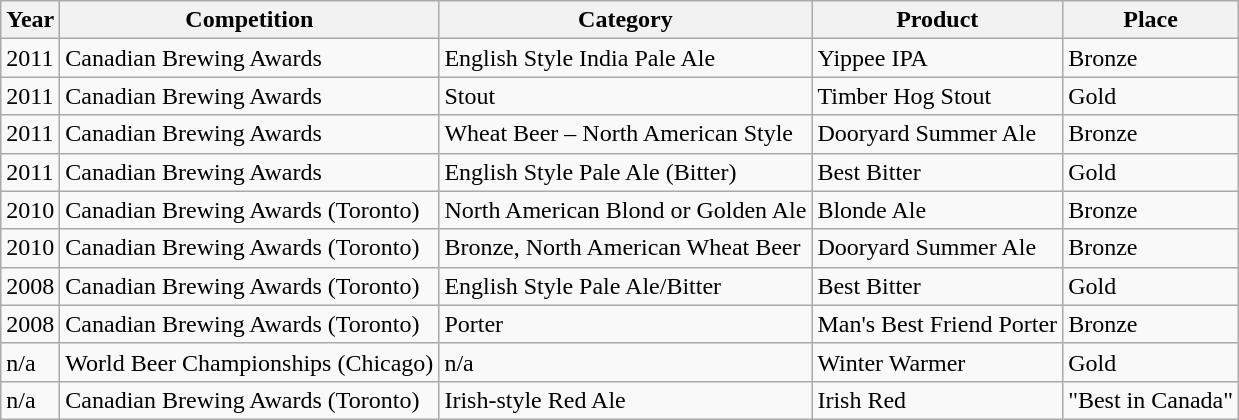<table class="wikitable" border="1">
<tr>
<th>Year</th>
<th>Competition</th>
<th>Category</th>
<th>Product</th>
<th>Place</th>
</tr>
<tr>
<td>2011</td>
<td>Canadian Brewing Awards</td>
<td>English Style India Pale Ale</td>
<td>Yippee IPA</td>
<td>Bronze</td>
</tr>
<tr>
<td>2011</td>
<td>Canadian Brewing Awards</td>
<td>Stout</td>
<td>Timber Hog Stout</td>
<td>Gold</td>
</tr>
<tr>
<td>2011</td>
<td>Canadian Brewing Awards</td>
<td>Wheat Beer – North American Style</td>
<td>Dooryard Summer Ale</td>
<td>Bronze</td>
</tr>
<tr>
<td>2011</td>
<td>Canadian Brewing Awards</td>
<td>English Style Pale Ale (Bitter)</td>
<td>Best Bitter</td>
<td>Gold</td>
</tr>
<tr>
<td>2010</td>
<td>Canadian Brewing Awards (Toronto)</td>
<td>North American Blond or Golden Ale</td>
<td>Blonde Ale</td>
<td>Bronze</td>
</tr>
<tr>
<td>2010</td>
<td>Canadian Brewing Awards (Toronto)</td>
<td>Bronze, North American Wheat Beer</td>
<td>Dooryard Summer Ale</td>
<td>Bronze</td>
</tr>
<tr>
<td>2008</td>
<td>Canadian Brewing Awards (Toronto)</td>
<td>English Style Pale Ale/Bitter</td>
<td>Best Bitter</td>
<td>Gold</td>
</tr>
<tr>
<td>2008</td>
<td>Canadian Brewing Awards (Toronto)</td>
<td>Porter</td>
<td>Man's Best Friend Porter</td>
<td>Bronze </td>
</tr>
<tr>
<td>n/a</td>
<td>World Beer Championships (Chicago)</td>
<td>n/a</td>
<td>Winter Warmer</td>
<td>Gold </td>
</tr>
<tr>
<td>n/a</td>
<td>Canadian Brewing Awards (Toronto)</td>
<td>Irish-style Red Ale</td>
<td>Irish Red</td>
<td>"Best in Canada"</td>
</tr>
</table>
